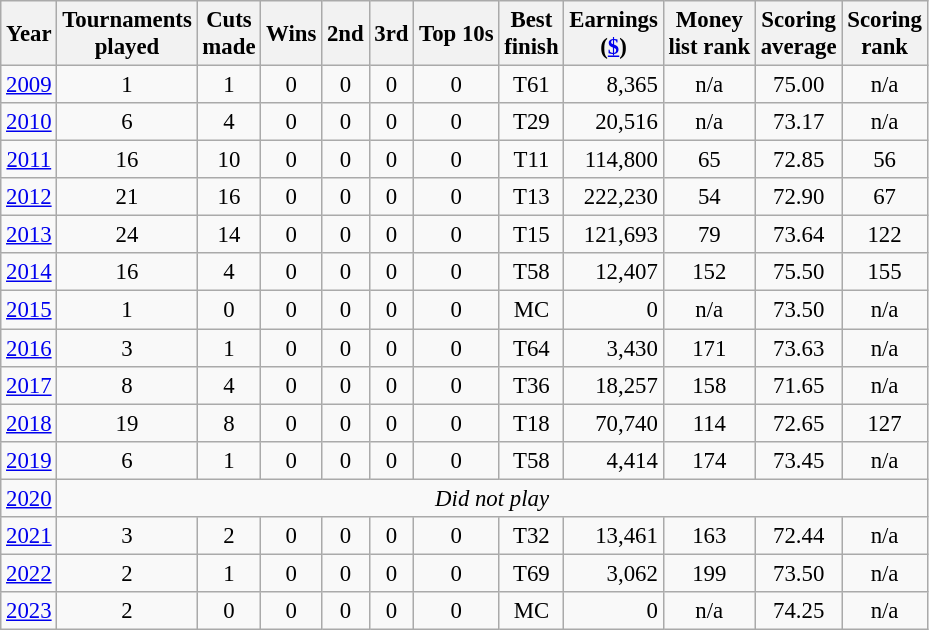<table class="wikitable" style="text-align:center; font-size: 95%;">
<tr>
<th>Year</th>
<th>Tournaments <br>played</th>
<th>Cuts <br>made</th>
<th>Wins</th>
<th>2nd</th>
<th>3rd</th>
<th>Top 10s</th>
<th>Best <br>finish</th>
<th>Earnings<br>(<a href='#'>$</a>)</th>
<th>Money <br>list rank</th>
<th>Scoring<br>average</th>
<th>Scoring<br>rank</th>
</tr>
<tr>
<td><a href='#'>2009</a></td>
<td>1</td>
<td>1</td>
<td>0</td>
<td>0</td>
<td>0</td>
<td>0</td>
<td>T61</td>
<td align=right>8,365</td>
<td>n/a</td>
<td>75.00</td>
<td>n/a</td>
</tr>
<tr>
<td><a href='#'>2010</a></td>
<td>6</td>
<td>4</td>
<td>0</td>
<td>0</td>
<td>0</td>
<td>0</td>
<td>T29</td>
<td align=right>20,516</td>
<td>n/a</td>
<td>73.17</td>
<td>n/a</td>
</tr>
<tr>
<td><a href='#'>2011</a></td>
<td>16</td>
<td>10</td>
<td>0</td>
<td>0</td>
<td>0</td>
<td>0</td>
<td>T11</td>
<td align=right>114,800</td>
<td>65</td>
<td>72.85</td>
<td>56</td>
</tr>
<tr>
<td><a href='#'>2012</a></td>
<td>21</td>
<td>16</td>
<td>0</td>
<td>0</td>
<td>0</td>
<td>0</td>
<td>T13</td>
<td align=right>222,230</td>
<td>54</td>
<td>72.90</td>
<td>67</td>
</tr>
<tr>
<td><a href='#'>2013</a></td>
<td>24</td>
<td>14</td>
<td>0</td>
<td>0</td>
<td>0</td>
<td>0</td>
<td>T15</td>
<td align=right>121,693</td>
<td>79</td>
<td>73.64</td>
<td>122</td>
</tr>
<tr>
<td><a href='#'>2014</a></td>
<td>16</td>
<td>4</td>
<td>0</td>
<td>0</td>
<td>0</td>
<td>0</td>
<td>T58</td>
<td align=right>12,407</td>
<td>152</td>
<td>75.50</td>
<td>155</td>
</tr>
<tr>
<td><a href='#'>2015</a></td>
<td>1</td>
<td>0</td>
<td>0</td>
<td>0</td>
<td>0</td>
<td>0</td>
<td>MC</td>
<td align=right>0</td>
<td>n/a</td>
<td>73.50</td>
<td>n/a</td>
</tr>
<tr>
<td><a href='#'>2016</a></td>
<td>3</td>
<td>1</td>
<td>0</td>
<td>0</td>
<td>0</td>
<td>0</td>
<td>T64</td>
<td align=right>3,430</td>
<td>171</td>
<td>73.63</td>
<td>n/a</td>
</tr>
<tr>
<td><a href='#'>2017</a></td>
<td>8</td>
<td>4</td>
<td>0</td>
<td>0</td>
<td>0</td>
<td>0</td>
<td>T36</td>
<td align=right>18,257</td>
<td>158</td>
<td>71.65</td>
<td>n/a</td>
</tr>
<tr>
<td><a href='#'>2018</a></td>
<td>19</td>
<td>8</td>
<td>0</td>
<td>0</td>
<td>0</td>
<td>0</td>
<td>T18</td>
<td align=right>70,740</td>
<td>114</td>
<td>72.65</td>
<td>127</td>
</tr>
<tr>
<td><a href='#'>2019</a></td>
<td>6</td>
<td>1</td>
<td>0</td>
<td>0</td>
<td>0</td>
<td>0</td>
<td>T58</td>
<td align=right>4,414</td>
<td>174</td>
<td>73.45</td>
<td>n/a</td>
</tr>
<tr>
<td><a href='#'>2020</a></td>
<td colspan=11><em>Did not play</em></td>
</tr>
<tr>
<td><a href='#'>2021</a></td>
<td>3</td>
<td>2</td>
<td>0</td>
<td>0</td>
<td>0</td>
<td>0</td>
<td>T32</td>
<td align=right>13,461</td>
<td>163</td>
<td>72.44</td>
<td>n/a</td>
</tr>
<tr>
<td><a href='#'>2022</a></td>
<td>2</td>
<td>1</td>
<td>0</td>
<td>0</td>
<td>0</td>
<td>0</td>
<td>T69</td>
<td align=right>3,062</td>
<td>199</td>
<td>73.50</td>
<td>n/a</td>
</tr>
<tr>
<td><a href='#'>2023</a></td>
<td>2</td>
<td>0</td>
<td>0</td>
<td>0</td>
<td>0</td>
<td>0</td>
<td>MC</td>
<td align=right>0</td>
<td>n/a</td>
<td>74.25</td>
<td>n/a</td>
</tr>
</table>
